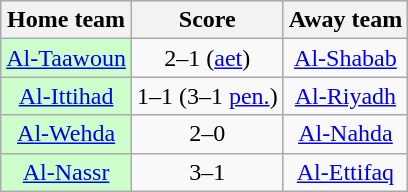<table class="wikitable" style="text-align: center">
<tr>
<th>Home team</th>
<th>Score</th>
<th>Away team</th>
</tr>
<tr>
<td bgcolor="ccffcc"><a href='#'>Al-Taawoun</a></td>
<td>2–1 (<a href='#'>aet</a>)</td>
<td><a href='#'>Al-Shabab</a></td>
</tr>
<tr>
<td bgcolor="ccffcc"><a href='#'>Al-Ittihad</a></td>
<td>1–1 (3–1 <a href='#'>pen.</a>)</td>
<td><a href='#'>Al-Riyadh</a></td>
</tr>
<tr>
<td bgcolor="ccffcc"><a href='#'>Al-Wehda</a></td>
<td>2–0</td>
<td><a href='#'>Al-Nahda</a></td>
</tr>
<tr>
<td bgcolor="ccffcc"><a href='#'>Al-Nassr</a></td>
<td>3–1</td>
<td><a href='#'>Al-Ettifaq</a></td>
</tr>
</table>
